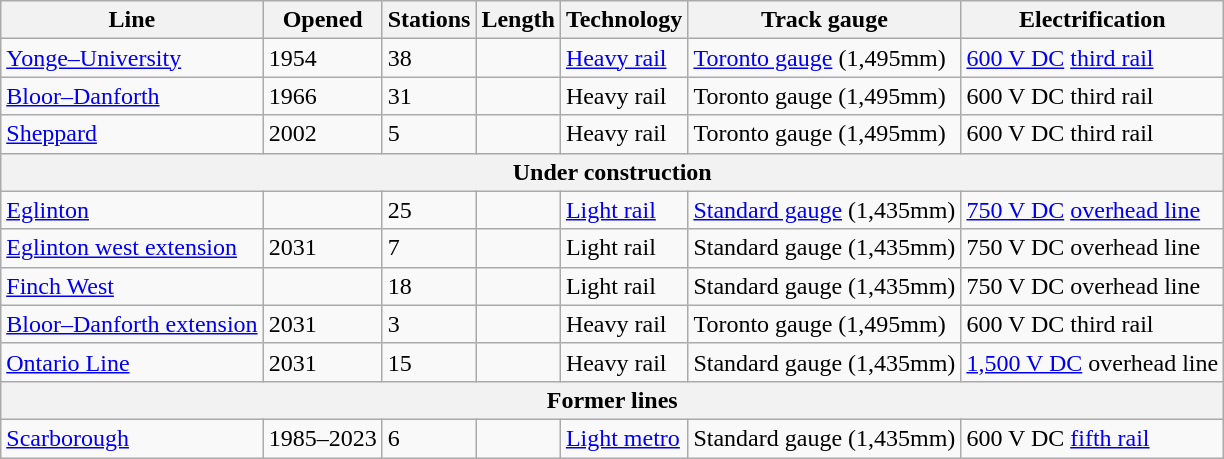<table class="wikitable">
<tr valign="top">
<th>Line</th>
<th>Opened</th>
<th>Stations</th>
<th>Length</th>
<th>Technology</th>
<th>Track gauge</th>
<th>Electrification</th>
</tr>
<tr>
<td> <a href='#'>Yonge–University</a></td>
<td>1954</td>
<td>38</td>
<td></td>
<td><a href='#'>Heavy rail</a></td>
<td><a href='#'>Toronto gauge</a> (1,495mm)</td>
<td><a href='#'>600 V DC</a> <a href='#'>third rail</a></td>
</tr>
<tr>
<td> <a href='#'>Bloor–Danforth</a></td>
<td>1966</td>
<td>31</td>
<td></td>
<td>Heavy rail</td>
<td>Toronto gauge (1,495mm)</td>
<td>600 V DC third rail</td>
</tr>
<tr>
<td> <a href='#'>Sheppard</a></td>
<td>2002</td>
<td>5</td>
<td></td>
<td>Heavy rail</td>
<td>Toronto gauge (1,495mm)</td>
<td>600 V DC third rail</td>
</tr>
<tr>
<th colspan="7">Under construction</th>
</tr>
<tr>
<td> <a href='#'>Eglinton</a></td>
<td></td>
<td>25</td>
<td></td>
<td><a href='#'>Light rail</a></td>
<td><a href='#'>Standard gauge</a> (1,435mm)</td>
<td><a href='#'>750 V DC</a> <a href='#'>overhead line</a></td>
</tr>
<tr>
<td> <a href='#'>Eglinton west extension</a></td>
<td>2031</td>
<td>7</td>
<td></td>
<td>Light rail</td>
<td>Standard gauge (1,435mm)</td>
<td>750 V DC overhead line</td>
</tr>
<tr>
<td> <a href='#'>Finch West</a></td>
<td></td>
<td>18</td>
<td></td>
<td>Light rail</td>
<td>Standard gauge (1,435mm)</td>
<td>750 V DC overhead line</td>
</tr>
<tr>
<td> <a href='#'>Bloor–Danforth extension</a></td>
<td>2031</td>
<td>3</td>
<td></td>
<td>Heavy rail</td>
<td>Toronto gauge (1,495mm)</td>
<td>600 V DC third rail</td>
</tr>
<tr>
<td><a href='#'>Ontario Line</a></td>
<td>2031</td>
<td>15</td>
<td></td>
<td>Heavy rail</td>
<td>Standard gauge (1,435mm)</td>
<td><a href='#'>1,500 V DC</a> overhead line</td>
</tr>
<tr>
<th colspan="7">Former lines</th>
</tr>
<tr>
<td> <a href='#'>Scarborough</a></td>
<td>1985–2023</td>
<td>6</td>
<td></td>
<td><a href='#'>Light metro</a></td>
<td>Standard gauge (1,435mm)</td>
<td>600 V DC <a href='#'>fifth rail</a></td>
</tr>
</table>
